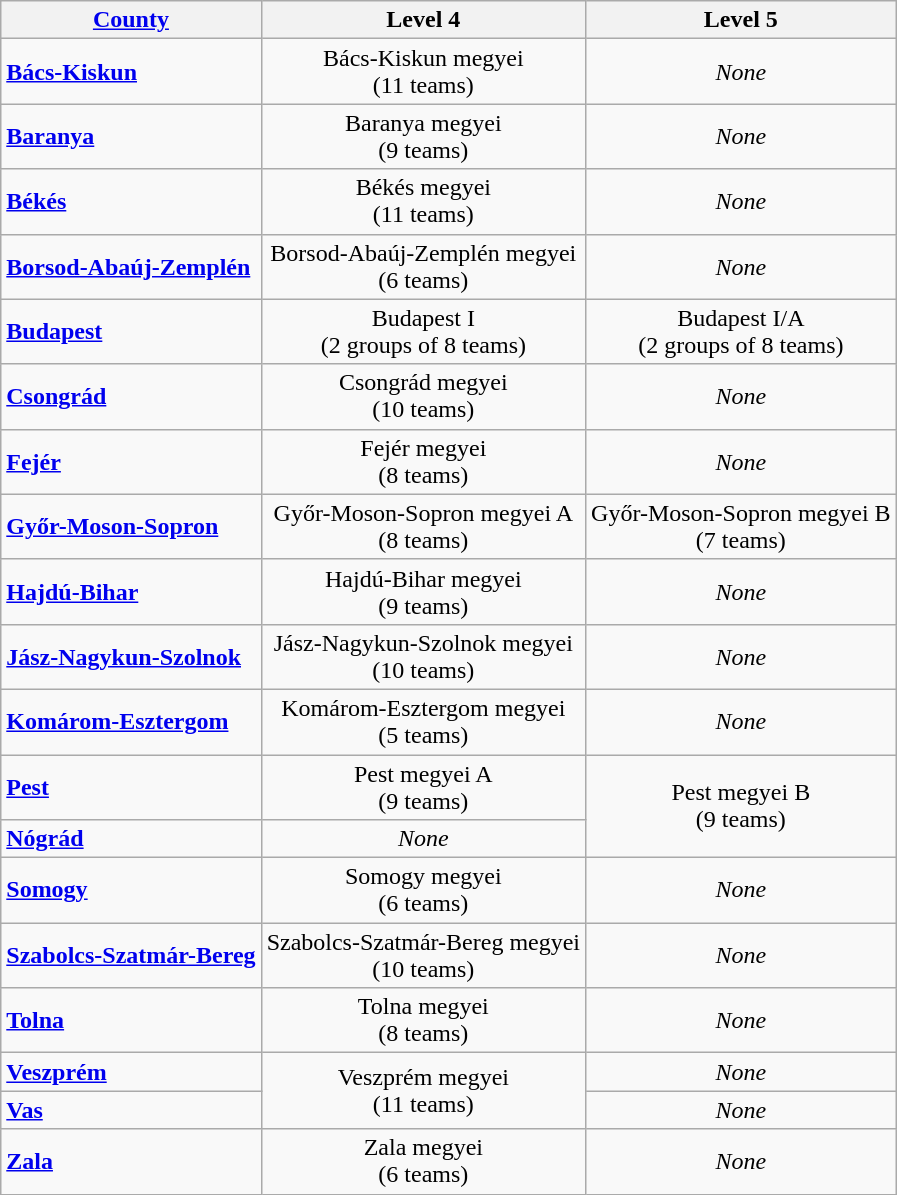<table class="wikitable" style="text-align: center;">
<tr>
<th><a href='#'>County</a></th>
<th>Level 4</th>
<th>Level 5</th>
</tr>
<tr>
<td align=left> <strong><a href='#'>Bács-Kiskun</a></strong></td>
<td>Bács-Kiskun megyei<br>(11 teams)</td>
<td><em>None</em></td>
</tr>
<tr>
<td align=left> <strong><a href='#'>Baranya</a></strong></td>
<td>Baranya megyei<br>(9 teams)</td>
<td><em>None</em></td>
</tr>
<tr>
<td align=left> <strong><a href='#'>Békés</a></strong></td>
<td>Békés megyei<br>(11 teams)</td>
<td><em>None</em></td>
</tr>
<tr>
<td align=left> <strong><a href='#'>Borsod-Abaúj-Zemplén</a></strong></td>
<td>Borsod-Abaúj-Zemplén megyei<br>(6 teams)</td>
<td><em>None</em></td>
</tr>
<tr>
<td align=left> <strong><a href='#'>Budapest</a></strong></td>
<td>Budapest I<br>(2 groups of 8 teams)</td>
<td>Budapest I/A<br>(2 groups of 8 teams)</td>
</tr>
<tr>
<td align=left> <strong><a href='#'>Csongrád</a></strong></td>
<td>Csongrád megyei<br>(10 teams)</td>
<td><em>None</em></td>
</tr>
<tr>
<td align=left> <strong><a href='#'>Fejér</a></strong></td>
<td>Fejér megyei<br>(8 teams)</td>
<td><em>None</em></td>
</tr>
<tr>
<td align=left> <strong><a href='#'>Győr-Moson-Sopron</a></strong></td>
<td>Győr-Moson-Sopron megyei A<br>(8 teams)</td>
<td>Győr-Moson-Sopron megyei B<br>(7 teams)</td>
</tr>
<tr>
<td align=left> <strong><a href='#'>Hajdú-Bihar</a></strong></td>
<td>Hajdú-Bihar megyei<br>(9 teams)</td>
<td><em>None</em></td>
</tr>
<tr>
<td align=left> <strong><a href='#'>Jász-Nagykun-Szolnok</a></strong></td>
<td>Jász-Nagykun-Szolnok megyei<br>(10 teams)</td>
<td><em>None</em></td>
</tr>
<tr>
<td align=left> <strong><a href='#'>Komárom-Esztergom</a></strong></td>
<td>Komárom-Esztergom megyei<br>(5 teams)</td>
<td><em>None</em></td>
</tr>
<tr>
<td align=left> <strong><a href='#'>Pest</a></strong></td>
<td>Pest megyei A<br>(9 teams)</td>
<td rowspan=2>Pest megyei B<br>(9 teams)</td>
</tr>
<tr>
<td align=left> <strong><a href='#'>Nógrád</a></strong></td>
<td><em>None</em></td>
</tr>
<tr>
<td align=left> <strong><a href='#'>Somogy</a></strong></td>
<td>Somogy megyei<br>(6 teams)</td>
<td><em>None</em></td>
</tr>
<tr>
<td align=left> <strong><a href='#'>Szabolcs-Szatmár-Bereg</a></strong></td>
<td>Szabolcs-Szatmár-Bereg megyei<br>(10 teams)</td>
<td><em>None</em></td>
</tr>
<tr>
<td align=left> <strong><a href='#'>Tolna</a></strong></td>
<td>Tolna megyei<br>(8 teams)</td>
<td><em>None</em></td>
</tr>
<tr>
<td align=left> <strong><a href='#'>Veszprém</a></strong></td>
<td rowspan=2>Veszprém megyei<br>(11 teams)</td>
<td><em>None</em></td>
</tr>
<tr>
<td align=left> <strong><a href='#'>Vas</a></strong></td>
<td><em>None</em></td>
</tr>
<tr>
<td align=left> <strong><a href='#'>Zala</a></strong></td>
<td>Zala megyei<br>(6 teams)</td>
<td><em>None</em></td>
</tr>
</table>
